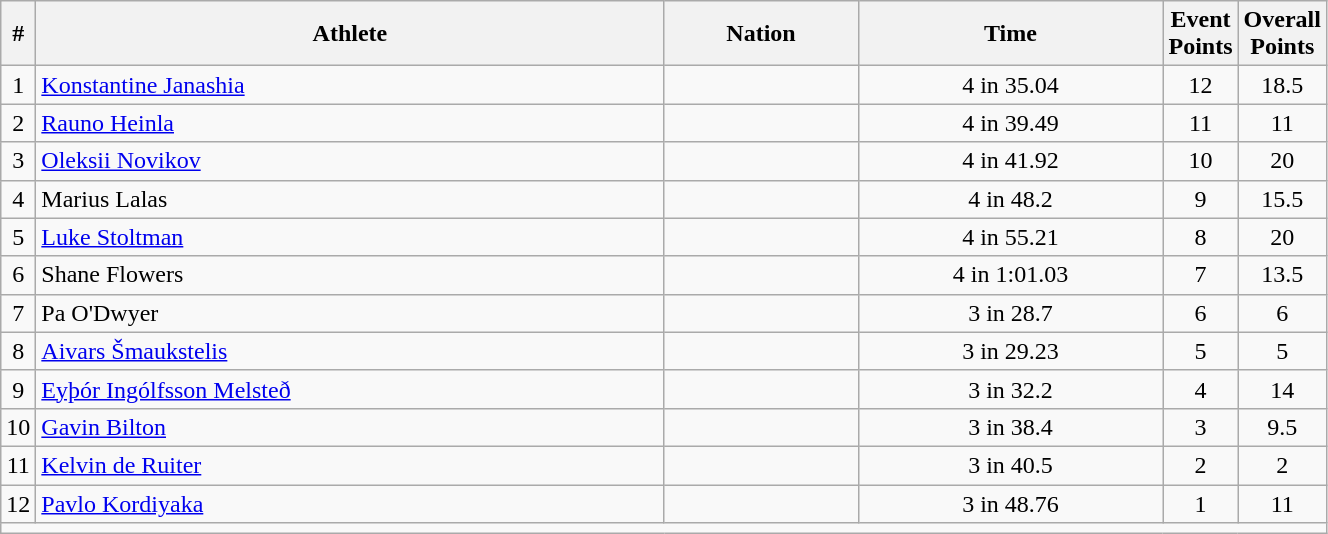<table class="wikitable sortable" style="text-align:center;width: 70%;">
<tr>
<th scope="col" style="width: 10px;">#</th>
<th scope="col">Athlete</th>
<th scope="col">Nation</th>
<th scope="col">Time</th>
<th scope="col" style="width: 10px;">Event Points</th>
<th scope="col" style="width: 10px;">Overall Points</th>
</tr>
<tr>
<td>1</td>
<td align=left><a href='#'>Konstantine Janashia</a></td>
<td align=left></td>
<td>4 in 35.04</td>
<td>12</td>
<td>18.5</td>
</tr>
<tr>
<td>2</td>
<td align=left><a href='#'>Rauno Heinla</a></td>
<td align=left></td>
<td>4 in 39.49</td>
<td>11</td>
<td>11</td>
</tr>
<tr>
<td>3</td>
<td align=left><a href='#'>Oleksii Novikov</a></td>
<td align=left></td>
<td>4 in 41.92</td>
<td>10</td>
<td>20</td>
</tr>
<tr>
<td>4</td>
<td align=left>Marius Lalas</td>
<td align=left></td>
<td>4 in 48.2</td>
<td>9</td>
<td>15.5</td>
</tr>
<tr>
<td>5</td>
<td align=left><a href='#'>Luke Stoltman</a></td>
<td align=left></td>
<td>4 in 55.21</td>
<td>8</td>
<td>20</td>
</tr>
<tr>
<td>6</td>
<td align=left>Shane Flowers</td>
<td align=left></td>
<td>4 in 1:01.03</td>
<td>7</td>
<td>13.5</td>
</tr>
<tr>
<td>7</td>
<td align=left>Pa O'Dwyer</td>
<td align=left></td>
<td>3 in 28.7</td>
<td>6</td>
<td>6</td>
</tr>
<tr>
<td>8</td>
<td align=left><a href='#'>Aivars Šmaukstelis</a></td>
<td align=left></td>
<td>3 in 29.23</td>
<td>5</td>
<td>5</td>
</tr>
<tr>
<td>9</td>
<td align=left><a href='#'>Eyþór Ingólfsson Melsteð</a></td>
<td align=left></td>
<td>3 in 32.2</td>
<td>4</td>
<td>14</td>
</tr>
<tr>
<td>10</td>
<td align=left><a href='#'>Gavin Bilton</a></td>
<td align=left></td>
<td>3 in 38.4</td>
<td>3</td>
<td>9.5</td>
</tr>
<tr>
<td>11</td>
<td align=left><a href='#'>Kelvin de Ruiter</a></td>
<td align=left></td>
<td>3 in 40.5</td>
<td>2</td>
<td>2</td>
</tr>
<tr>
<td>12</td>
<td align=left><a href='#'>Pavlo Kordiyaka</a></td>
<td align=left></td>
<td>3 in 48.76</td>
<td>1</td>
<td>11</td>
</tr>
<tr class="sortbottom">
<td colspan="6"></td>
</tr>
</table>
